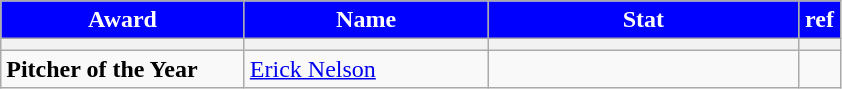<table class="wikitable">
<tr>
<th style="background:#0000FF; color:white;">Award</th>
<th style="background:#0000FF; color:white;">Name</th>
<th style="background:#0000FF; color:white;">Stat</th>
<th style="background:#0000FF; color:white;">ref</th>
</tr>
<tr>
<th width=155></th>
<th width=155></th>
<th width=200></th>
<th width=20></th>
</tr>
<tr>
<td><strong>Pitcher of the Year</strong></td>
<td><a href='#'>Erick Nelson</a></td>
<td></td>
<td></td>
</tr>
</table>
